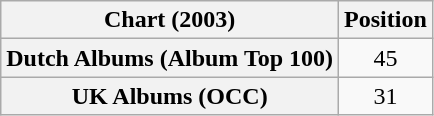<table class="wikitable sortable plainrowheaders" style="text-align:center;">
<tr>
<th>Chart (2003)</th>
<th>Position</th>
</tr>
<tr>
<th scope="row">Dutch Albums (Album Top 100)</th>
<td>45</td>
</tr>
<tr>
<th scope="row">UK Albums (OCC)</th>
<td>31</td>
</tr>
</table>
